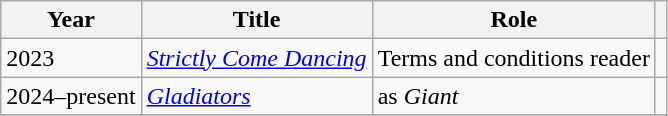<table class="wikitable sortable">
<tr>
<th>Year</th>
<th>Title</th>
<th>Role</th>
<th class="unsortable"></th>
</tr>
<tr>
<td>2023</td>
<td><em><a href='#'>Strictly Come Dancing</a></em></td>
<td>Terms and conditions reader</td>
<td align="center"></td>
</tr>
<tr>
<td>2024–present</td>
<td><em><a href='#'>Gladiators</a></em></td>
<td>as <em>Giant</em></td>
<td align="center"></td>
</tr>
<tr>
</tr>
</table>
